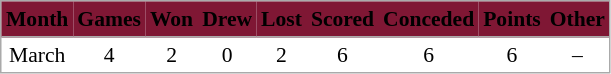<table cellspacing="0" cellpadding="3" style="border:1px solid #AAAAAA;font-size:90%">
<tr bgcolor="#7F1734">
<th style="border-bottom:1px solid #AAAAAA" align="center"><span>Month</span></th>
<th style="border-bottom:1px solid #AAAAAA" align="center"><span>Games</span></th>
<th style="border-bottom:1px solid #AAAAAA" align="center"><span>Won</span></th>
<th style="border-bottom:1px solid #AAAAAA" align="center"><span>Drew</span></th>
<th style="border-bottom:1px solid #AAAAAA" align="center"><span>Lost</span></th>
<th style="border-bottom:1px solid #AAAAAA" align="center"><span>Scored</span></th>
<th style="border-bottom:1px solid #AAAAAA" align="center"><span>Conceded</span></th>
<th style="border-bottom:1px solid #AAAAAA" align="center"><span>Points</span></th>
<th style="border-bottom:1px solid #AAAAAA" align="center"><span>Other</span></th>
</tr>
<tr>
<td align="center">March</td>
<td align="center">4</td>
<td align="center">2</td>
<td align="center">0</td>
<td align="center">2</td>
<td align="center">6</td>
<td align="center">6</td>
<td align="center">6</td>
<td align="center">–</td>
</tr>
</table>
